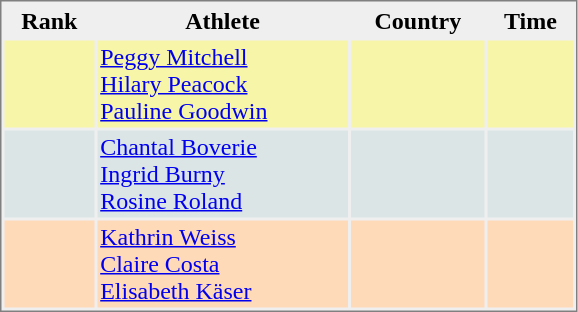<table style="border-style:solid;border-width:1px;border-color:#808080;background-color:#EFEFEF" cellspacing="2" cellpadding="2" width="385px">
<tr bgcolor="#EFEFEF">
<th>Rank</th>
<th>Athlete</th>
<th>Country</th>
<th>Time</th>
</tr>
<tr bgcolor="#F7F6A8">
<td align=center></td>
<td><a href='#'>Peggy Mitchell</a><br><a href='#'>Hilary Peacock</a><br><a href='#'>Pauline Goodwin</a></td>
<td></td>
<td align="right"></td>
</tr>
<tr bgcolor="#DCE5E5">
<td align=center></td>
<td><a href='#'>Chantal Boverie</a><br><a href='#'>Ingrid Burny</a><br><a href='#'>Rosine Roland</a></td>
<td></td>
<td align="right"></td>
</tr>
<tr bgcolor="#FFDAB9">
<td align=center></td>
<td><a href='#'>Kathrin Weiss</a><br><a href='#'>Claire Costa</a><br><a href='#'>Elisabeth Käser</a></td>
<td></td>
<td align="right"></td>
</tr>
</table>
